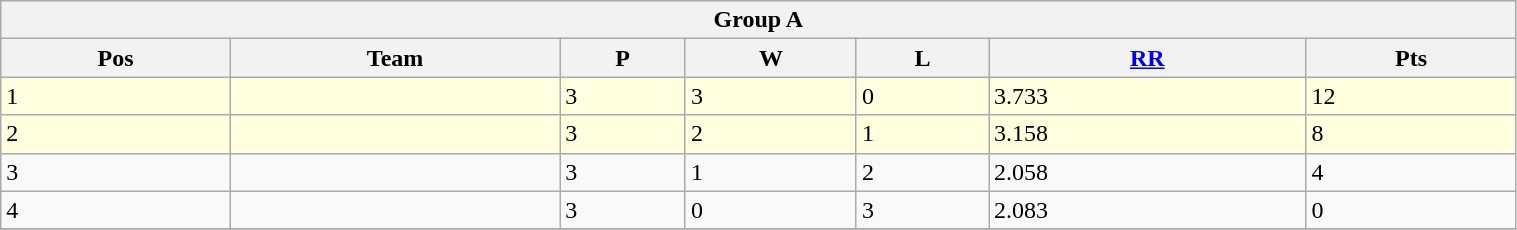<table class="wikitable" width="80%">
<tr bgcolor="#efefef">
<th colspan=7>Group A</th>
</tr>
<tr bgcolor="#efefef">
<th>Pos</th>
<th>Team</th>
<th>P</th>
<th>W</th>
<th>L</th>
<th><a href='#'>RR</a></th>
<th>Pts</th>
</tr>
<tr bgcolor="#ffffe0">
<td>1</td>
<td></td>
<td>3</td>
<td>3</td>
<td>0</td>
<td>3.733</td>
<td>12</td>
</tr>
<tr bgcolor="#ffffe0">
<td>2</td>
<td></td>
<td>3</td>
<td>2</td>
<td>1</td>
<td>3.158</td>
<td>8</td>
</tr>
<tr>
<td>3</td>
<td></td>
<td>3</td>
<td>1</td>
<td>2</td>
<td>2.058</td>
<td>4</td>
</tr>
<tr>
<td>4</td>
<td></td>
<td>3</td>
<td>0</td>
<td>3</td>
<td>2.083</td>
<td>0</td>
</tr>
<tr>
</tr>
</table>
